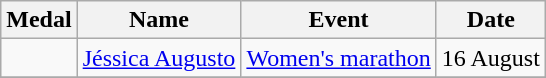<table class="wikitable sortable">
<tr>
<th>Medal</th>
<th>Name</th>
<th>Event</th>
<th>Date</th>
</tr>
<tr>
<td></td>
<td><a href='#'>Jéssica Augusto</a></td>
<td><a href='#'>Women's marathon</a></td>
<td>16 August</td>
</tr>
<tr>
</tr>
</table>
